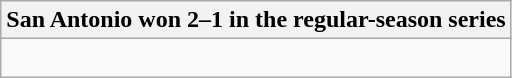<table class="wikitable collapsible collapsed">
<tr>
<th>San Antonio won 2–1 in the regular-season series</th>
</tr>
<tr>
<td><br>

</td>
</tr>
</table>
